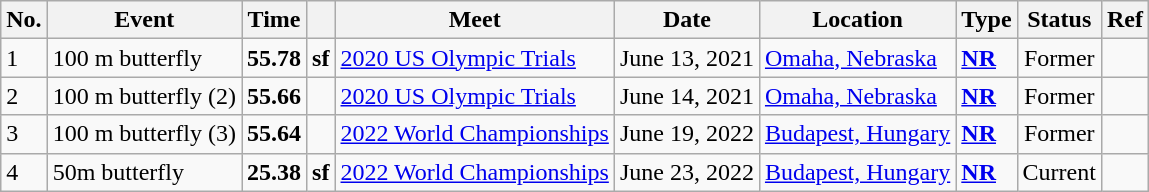<table class="wikitable sortable">
<tr>
<th>No.</th>
<th>Event</th>
<th>Time</th>
<th></th>
<th>Meet</th>
<th>Date</th>
<th>Location</th>
<th>Type</th>
<th>Status</th>
<th>Ref</th>
</tr>
<tr>
<td>1</td>
<td>100 m butterfly</td>
<td style="text-align:center;"><strong>55.78</strong></td>
<td><strong>sf</strong></td>
<td><a href='#'>2020 US Olympic Trials</a></td>
<td>June 13, 2021</td>
<td><a href='#'>Omaha, Nebraska</a></td>
<td><strong><a href='#'>NR</a></strong></td>
<td style="text-align:center;">Former</td>
<td style="text-align:center;"></td>
</tr>
<tr>
<td>2</td>
<td>100 m butterfly (2)</td>
<td style="text-align:center;"><strong>55.66</strong></td>
<td></td>
<td><a href='#'>2020 US Olympic Trials</a></td>
<td>June 14, 2021</td>
<td><a href='#'>Omaha, Nebraska</a></td>
<td><strong><a href='#'>NR</a></strong></td>
<td style="text-align:center;">Former</td>
<td style="text-align:center;"></td>
</tr>
<tr>
<td>3</td>
<td>100 m butterfly (3)</td>
<td style="text-align:center;"><strong>55.64</strong></td>
<td></td>
<td><a href='#'>2022 World Championships</a></td>
<td>June 19, 2022</td>
<td><a href='#'>Budapest, Hungary</a></td>
<td><strong><a href='#'>NR</a></strong></td>
<td style="text-align:center;">Former</td>
<td style="text-align:center;"></td>
</tr>
<tr>
<td>4</td>
<td>50m butterfly</td>
<td><strong>25.38</strong></td>
<td><strong>sf</strong></td>
<td><a href='#'>2022 World Championships</a></td>
<td>June 23, 2022</td>
<td><a href='#'>Budapest, Hungary</a></td>
<td><strong><a href='#'>NR</a></strong></td>
<td>Current</td>
<td></td>
</tr>
</table>
